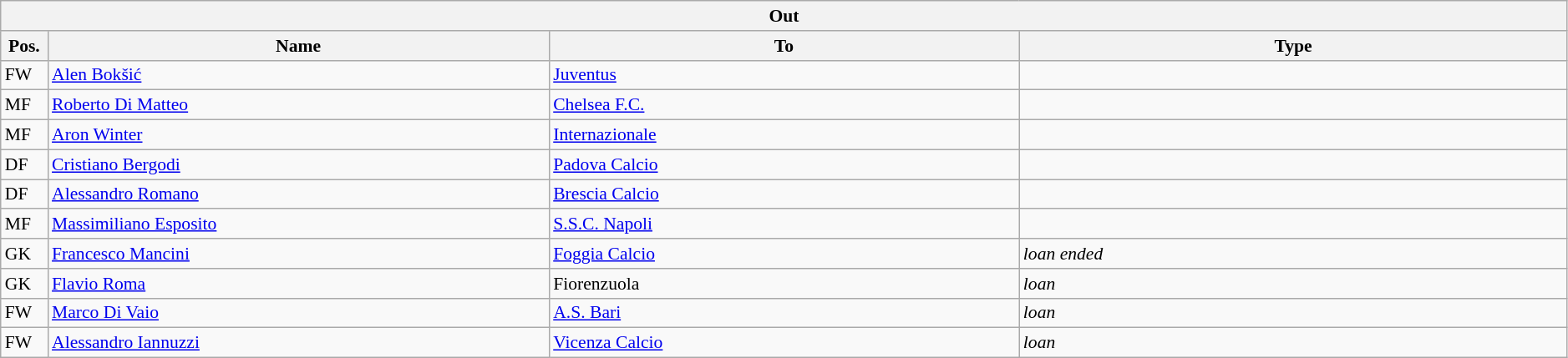<table class="wikitable" style="font-size:90%;width:99%;">
<tr>
<th colspan="4">Out</th>
</tr>
<tr>
<th width=3%>Pos.</th>
<th width=32%>Name</th>
<th width=30%>To</th>
<th width=35%>Type</th>
</tr>
<tr>
<td>FW</td>
<td><a href='#'>Alen Bokšić</a></td>
<td><a href='#'>Juventus</a></td>
<td></td>
</tr>
<tr>
<td>MF</td>
<td><a href='#'>Roberto Di Matteo</a></td>
<td><a href='#'>Chelsea F.C.</a></td>
<td></td>
</tr>
<tr>
<td>MF</td>
<td><a href='#'>Aron Winter</a></td>
<td><a href='#'>Internazionale</a></td>
<td></td>
</tr>
<tr>
<td>DF</td>
<td><a href='#'>Cristiano Bergodi</a></td>
<td><a href='#'>Padova Calcio</a></td>
<td></td>
</tr>
<tr>
<td>DF</td>
<td><a href='#'>Alessandro Romano</a></td>
<td><a href='#'>Brescia Calcio</a></td>
<td></td>
</tr>
<tr>
<td>MF</td>
<td><a href='#'>Massimiliano Esposito</a></td>
<td><a href='#'>S.S.C. Napoli</a></td>
<td></td>
</tr>
<tr>
<td>GK</td>
<td><a href='#'>Francesco Mancini</a></td>
<td><a href='#'>Foggia Calcio</a></td>
<td><em>loan ended</em></td>
</tr>
<tr>
<td>GK</td>
<td><a href='#'>Flavio Roma</a></td>
<td>Fiorenzuola</td>
<td><em>loan</em></td>
</tr>
<tr>
<td>FW</td>
<td><a href='#'>Marco Di Vaio</a></td>
<td><a href='#'>A.S. Bari</a></td>
<td><em>loan</em></td>
</tr>
<tr>
<td>FW</td>
<td><a href='#'>Alessandro Iannuzzi</a></td>
<td><a href='#'>Vicenza Calcio</a></td>
<td><em>loan</em></td>
</tr>
</table>
